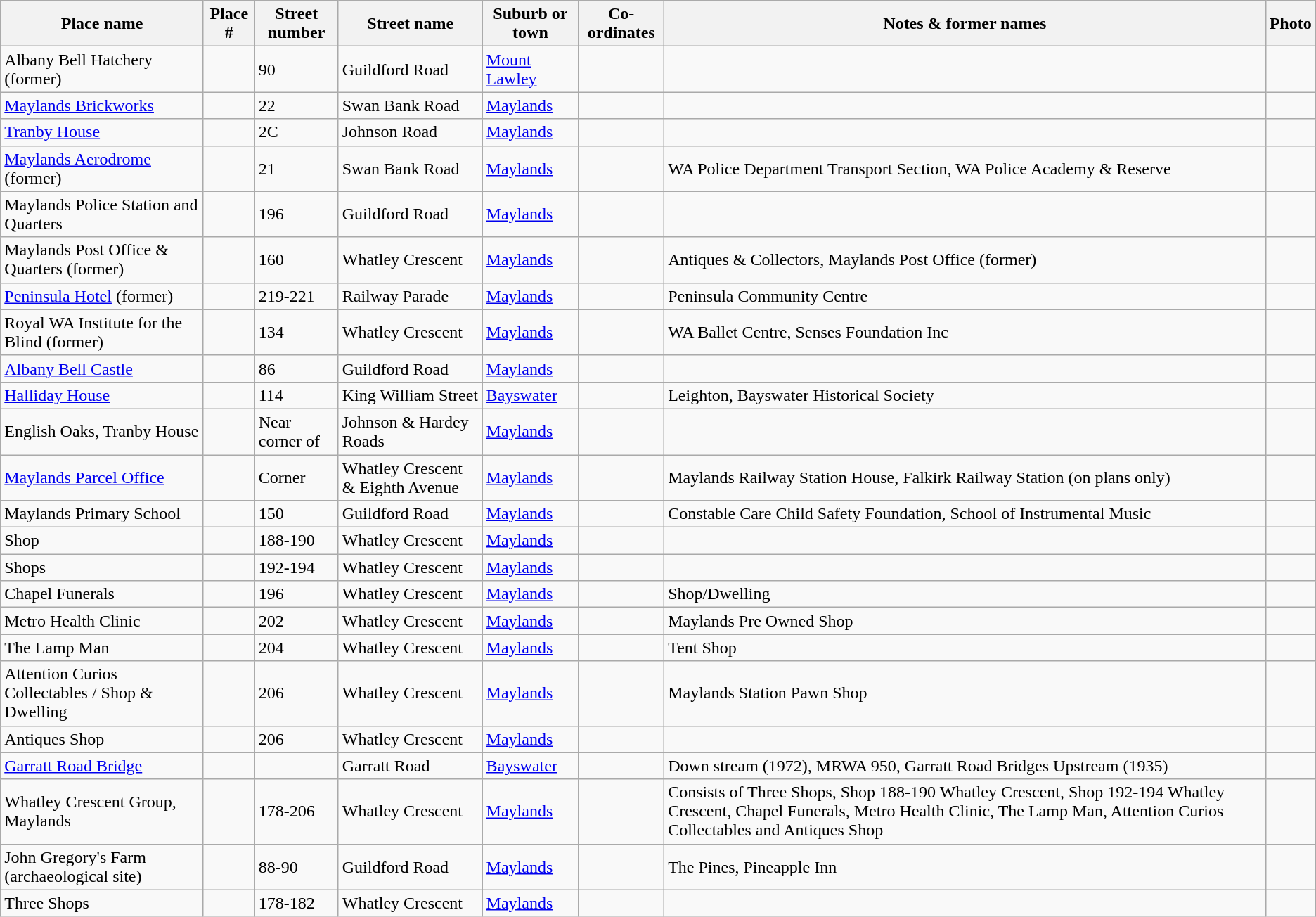<table class="wikitable sortable">
<tr>
<th>Place name</th>
<th>Place #</th>
<th>Street number</th>
<th>Street name</th>
<th>Suburb or town</th>
<th>Co-ordinates</th>
<th class="unsortable">Notes & former names</th>
<th class="unsortable">Photo</th>
</tr>
<tr>
<td>Albany Bell Hatchery (former)</td>
<td></td>
<td>90</td>
<td>Guildford Road</td>
<td><a href='#'>Mount Lawley</a></td>
<td></td>
<td></td>
<td></td>
</tr>
<tr>
<td><a href='#'>Maylands Brickworks</a></td>
<td></td>
<td>22</td>
<td>Swan Bank Road</td>
<td><a href='#'>Maylands</a></td>
<td></td>
<td></td>
<td></td>
</tr>
<tr>
<td><a href='#'>Tranby House</a></td>
<td></td>
<td>2C</td>
<td>Johnson Road</td>
<td><a href='#'>Maylands</a></td>
<td></td>
<td></td>
<td></td>
</tr>
<tr>
<td><a href='#'>Maylands Aerodrome</a> (former)</td>
<td></td>
<td>21</td>
<td>Swan Bank Road</td>
<td><a href='#'>Maylands</a></td>
<td></td>
<td>WA Police Department Transport Section, WA Police Academy & Reserve</td>
<td></td>
</tr>
<tr>
<td>Maylands Police Station and Quarters</td>
<td></td>
<td>196</td>
<td>Guildford Road</td>
<td><a href='#'>Maylands</a></td>
<td></td>
<td></td>
<td></td>
</tr>
<tr>
<td>Maylands Post Office & Quarters (former)</td>
<td></td>
<td>160</td>
<td>Whatley Crescent</td>
<td><a href='#'>Maylands</a></td>
<td></td>
<td>Antiques & Collectors, Maylands Post Office (former)</td>
<td></td>
</tr>
<tr>
<td><a href='#'>Peninsula Hotel</a> (former)</td>
<td></td>
<td>219-221</td>
<td>Railway Parade</td>
<td><a href='#'>Maylands</a></td>
<td></td>
<td>Peninsula Community Centre</td>
<td></td>
</tr>
<tr>
<td>Royal WA Institute for the Blind (former)</td>
<td></td>
<td>134</td>
<td>Whatley Crescent</td>
<td><a href='#'>Maylands</a></td>
<td></td>
<td>WA Ballet Centre, Senses Foundation Inc</td>
<td></td>
</tr>
<tr>
<td><a href='#'>Albany Bell Castle</a></td>
<td></td>
<td>86</td>
<td>Guildford Road</td>
<td><a href='#'>Maylands</a></td>
<td></td>
<td></td>
<td></td>
</tr>
<tr>
<td><a href='#'>Halliday House</a></td>
<td></td>
<td>114</td>
<td>King William Street</td>
<td><a href='#'>Bayswater</a></td>
<td></td>
<td>Leighton, Bayswater Historical Society</td>
<td></td>
</tr>
<tr>
<td>English Oaks, Tranby House</td>
<td></td>
<td>Near corner of</td>
<td>Johnson & Hardey Roads</td>
<td><a href='#'>Maylands</a></td>
<td></td>
<td></td>
<td></td>
</tr>
<tr>
<td><a href='#'>Maylands Parcel Office</a></td>
<td></td>
<td>Corner</td>
<td>Whatley Crescent & Eighth Avenue</td>
<td><a href='#'>Maylands</a></td>
<td></td>
<td>Maylands Railway Station House, Falkirk Railway Station (on plans only)</td>
<td></td>
</tr>
<tr>
<td>Maylands Primary School</td>
<td></td>
<td>150</td>
<td>Guildford Road</td>
<td><a href='#'>Maylands</a></td>
<td></td>
<td>Constable Care Child Safety Foundation, School of Instrumental Music</td>
<td></td>
</tr>
<tr>
<td>Shop</td>
<td></td>
<td>188-190</td>
<td>Whatley Crescent</td>
<td><a href='#'>Maylands</a></td>
<td></td>
<td></td>
<td></td>
</tr>
<tr>
<td>Shops</td>
<td></td>
<td>192-194</td>
<td>Whatley Crescent</td>
<td><a href='#'>Maylands</a></td>
<td></td>
<td></td>
<td></td>
</tr>
<tr>
<td>Chapel Funerals</td>
<td></td>
<td>196</td>
<td>Whatley Crescent</td>
<td><a href='#'>Maylands</a></td>
<td></td>
<td>Shop/Dwelling</td>
<td></td>
</tr>
<tr>
<td>Metro Health Clinic</td>
<td></td>
<td>202</td>
<td>Whatley Crescent</td>
<td><a href='#'>Maylands</a></td>
<td></td>
<td>Maylands Pre Owned Shop</td>
<td></td>
</tr>
<tr>
<td>The Lamp Man</td>
<td></td>
<td>204</td>
<td>Whatley Crescent</td>
<td><a href='#'>Maylands</a></td>
<td></td>
<td>Tent Shop</td>
<td></td>
</tr>
<tr>
<td>Attention Curios Collectables / Shop & Dwelling</td>
<td></td>
<td>206</td>
<td>Whatley Crescent</td>
<td><a href='#'>Maylands</a></td>
<td></td>
<td>Maylands Station Pawn Shop</td>
<td></td>
</tr>
<tr>
<td>Antiques Shop</td>
<td></td>
<td>206</td>
<td>Whatley Crescent</td>
<td><a href='#'>Maylands</a></td>
<td></td>
<td></td>
<td></td>
</tr>
<tr>
<td><a href='#'>Garratt Road Bridge</a></td>
<td></td>
<td></td>
<td>Garratt Road</td>
<td><a href='#'>Bayswater</a></td>
<td></td>
<td>Down stream (1972), MRWA 950, Garratt Road Bridges Upstream (1935)</td>
<td></td>
</tr>
<tr>
<td>Whatley Crescent Group, Maylands</td>
<td></td>
<td>178-206</td>
<td>Whatley Crescent</td>
<td><a href='#'>Maylands</a></td>
<td></td>
<td>Consists of Three Shops, Shop 188-190 Whatley Crescent, Shop 192-194 Whatley Crescent, Chapel Funerals, Metro Health Clinic, The Lamp Man, Attention Curios Collectables and Antiques Shop</td>
<td></td>
</tr>
<tr>
<td>John Gregory's Farm (archaeological site)</td>
<td></td>
<td>88-90</td>
<td>Guildford Road</td>
<td><a href='#'>Maylands</a></td>
<td></td>
<td>The Pines, Pineapple Inn</td>
<td></td>
</tr>
<tr>
<td>Three Shops</td>
<td></td>
<td>178-182</td>
<td>Whatley Crescent</td>
<td><a href='#'>Maylands</a></td>
<td></td>
<td></td>
<td></td>
</tr>
</table>
